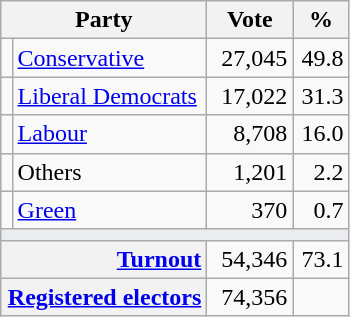<table class="wikitable">
<tr>
<th bgcolor="#DDDDFF" width="130px" colspan="2">Party</th>
<th bgcolor="#DDDDFF" width="50px">Vote</th>
<th bgcolor="#DDDDFF" width="30px">%</th>
</tr>
<tr>
<td></td>
<td><a href='#'>Conservative</a></td>
<td align=right>27,045</td>
<td align=right>49.8</td>
</tr>
<tr>
<td></td>
<td><a href='#'>Liberal Democrats</a></td>
<td align=right>17,022</td>
<td align=right>31.3</td>
</tr>
<tr>
<td></td>
<td><a href='#'>Labour</a></td>
<td align=right>8,708</td>
<td align=right>16.0</td>
</tr>
<tr>
<td></td>
<td>Others</td>
<td align=right>1,201</td>
<td align=right>2.2</td>
</tr>
<tr>
<td></td>
<td><a href='#'>Green</a></td>
<td align=right>370</td>
<td align=right>0.7</td>
</tr>
<tr>
<td colspan="4" bgcolor="#EAECF0"></td>
</tr>
<tr>
<th colspan="2" style="text-align: right; margin-right: 0.5em" scope=row><a href='#'>Turnout</a></th>
<td style="text-align: right; margin-right: 0.5em">54,346</td>
<td style="text-align: right; margin-right: 0.5em">73.1</td>
</tr>
<tr>
<th colspan="2" style="text-align:right;" scope=row><a href='#'>Registered electors</a></th>
<td style="text-align:right; margin-right:0.5em">74,356</td>
<td style="text-align:right; margin-right:0.5em"></td>
</tr>
</table>
